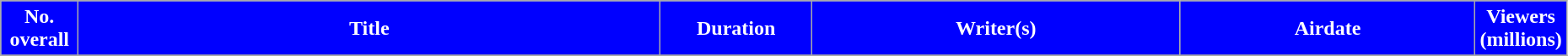<table class="wikitable plainrowheaders" style="width:98%;">
<tr style="background:#6699CC;color:#fff">
<th style="background:#0000FF;color:#fff" width=5%>No. overall</th>
<th style="background:#0000FF;color:#fff" width=40%>Title</th>
<th style="background:#0000FF;color:#fff" width=10%>Duration</th>
<th style="background:#0000FF;color:#fff" width=25%>Writer(s)</th>
<th style="background:#0000FF;color:#fff" width=20%>Airdate</th>
<th style="background:#0000FF;color:#fff" width=20%>Viewers<br>(millions)</th>
</tr>
<tr>
</tr>
</table>
